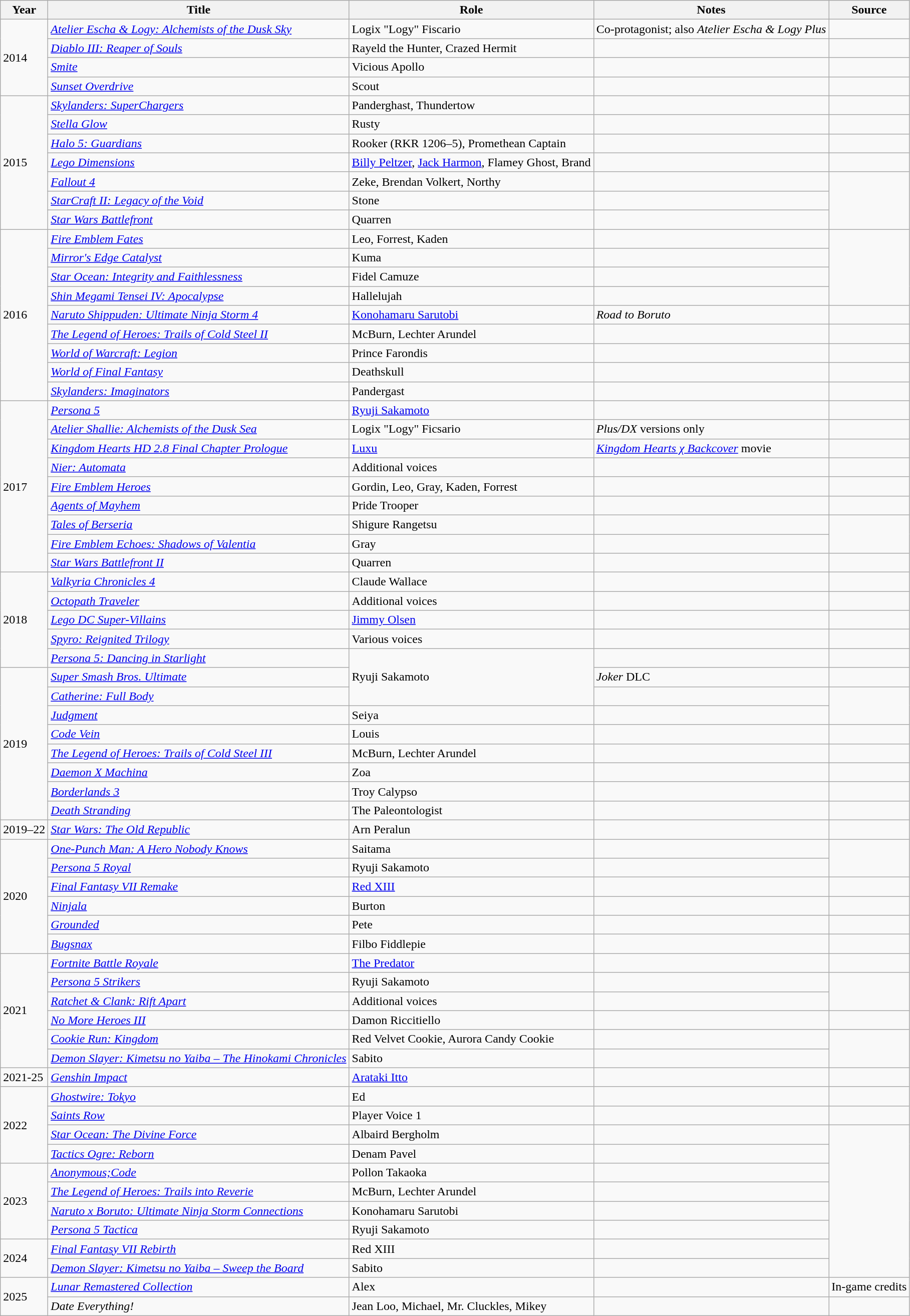<table class="wikitable sortable">
<tr>
<th>Year</th>
<th>Title</th>
<th>Role</th>
<th>Notes</th>
<th>Source</th>
</tr>
<tr>
<td rowspan="4">2014</td>
<td><em><a href='#'>Atelier Escha & Logy: Alchemists of the Dusk Sky</a></em></td>
<td>Logix "Logy" Fiscario</td>
<td>Co-protagonist; also <em>Atelier Escha & Logy Plus</em></td>
<td></td>
</tr>
<tr>
<td><em><a href='#'>Diablo III: Reaper of Souls</a></em></td>
<td>Rayeld the Hunter, Crazed Hermit</td>
<td></td>
<td></td>
</tr>
<tr>
<td><em><a href='#'>Smite</a></em></td>
<td>Vicious Apollo</td>
<td></td>
<td></td>
</tr>
<tr>
<td><em><a href='#'>Sunset Overdrive</a></em></td>
<td>Scout</td>
<td></td>
<td></td>
</tr>
<tr>
<td rowspan="7">2015</td>
<td><em><a href='#'>Skylanders: SuperChargers</a></em></td>
<td>Panderghast, Thundertow</td>
<td></td>
<td></td>
</tr>
<tr>
<td><em><a href='#'>Stella Glow</a></em></td>
<td>Rusty</td>
<td></td>
<td></td>
</tr>
<tr>
<td><em><a href='#'>Halo 5: Guardians</a></em></td>
<td>Rooker (RKR 1206–5), Promethean Captain</td>
<td></td>
<td></td>
</tr>
<tr>
<td><em><a href='#'>Lego Dimensions</a></em></td>
<td><a href='#'>Billy Peltzer</a>, <a href='#'>Jack Harmon</a>, Flamey Ghost, Brand</td>
<td></td>
<td></td>
</tr>
<tr>
<td><em><a href='#'>Fallout 4</a></em></td>
<td>Zeke, Brendan Volkert, Northy</td>
<td></td>
<td rowspan="3"></td>
</tr>
<tr>
<td><em><a href='#'>StarCraft II: Legacy of the Void</a></em></td>
<td>Stone</td>
<td></td>
</tr>
<tr>
<td><em><a href='#'>Star Wars Battlefront</a></em></td>
<td>Quarren</td>
<td></td>
</tr>
<tr>
<td rowspan="9">2016</td>
<td><em><a href='#'>Fire Emblem Fates</a></em></td>
<td>Leo, Forrest, Kaden</td>
<td></td>
<td rowspan="4"></td>
</tr>
<tr>
<td><em><a href='#'>Mirror's Edge Catalyst</a></em></td>
<td>Kuma</td>
<td></td>
</tr>
<tr>
<td><em><a href='#'>Star Ocean: Integrity and Faithlessness</a></em></td>
<td>Fidel Camuze</td>
<td></td>
</tr>
<tr>
<td><em><a href='#'>Shin Megami Tensei IV: Apocalypse</a></em></td>
<td>Hallelujah</td>
<td></td>
</tr>
<tr>
<td><em><a href='#'>Naruto Shippuden: Ultimate Ninja Storm 4</a></em></td>
<td><a href='#'>Konohamaru Sarutobi</a></td>
<td><em>Road to Boruto</em></td>
<td></td>
</tr>
<tr>
<td><em><a href='#'>The Legend of Heroes: Trails of Cold Steel II</a></em></td>
<td>McBurn, Lechter Arundel</td>
<td></td>
<td></td>
</tr>
<tr>
<td><em><a href='#'>World of Warcraft: Legion</a></em></td>
<td>Prince Farondis</td>
<td></td>
<td></td>
</tr>
<tr>
<td><em><a href='#'>World of Final Fantasy</a></em></td>
<td>Deathskull</td>
<td></td>
<td></td>
</tr>
<tr>
<td><em><a href='#'>Skylanders: Imaginators</a></em></td>
<td>Pandergast</td>
<td></td>
<td></td>
</tr>
<tr>
<td rowspan="9">2017</td>
<td><em><a href='#'>Persona 5</a></em></td>
<td><a href='#'>Ryuji Sakamoto</a></td>
<td></td>
<td></td>
</tr>
<tr>
<td><em><a href='#'>Atelier Shallie: Alchemists of the Dusk Sea</a></em></td>
<td>Logix "Logy" Ficsario</td>
<td><em>Plus/DX</em> versions only</td>
<td></td>
</tr>
<tr>
<td><em><a href='#'>Kingdom Hearts HD 2.8 Final Chapter Prologue</a></em></td>
<td><a href='#'>Luxu</a></td>
<td><em><a href='#'>Kingdom Hearts χ Backcover</a></em> movie</td>
<td></td>
</tr>
<tr>
<td><em><a href='#'>Nier: Automata</a></em></td>
<td>Additional voices</td>
<td></td>
<td></td>
</tr>
<tr>
<td><em><a href='#'>Fire Emblem Heroes</a></em></td>
<td>Gordin, Leo, Gray, Kaden, Forrest</td>
<td></td>
<td></td>
</tr>
<tr>
<td><em><a href='#'>Agents of Mayhem</a></em></td>
<td>Pride Trooper</td>
<td></td>
<td></td>
</tr>
<tr>
<td><em><a href='#'>Tales of Berseria</a></em></td>
<td>Shigure Rangetsu</td>
<td></td>
<td rowspan="2"></td>
</tr>
<tr>
<td><em><a href='#'>Fire Emblem Echoes: Shadows of Valentia</a></em></td>
<td>Gray</td>
<td></td>
</tr>
<tr>
<td><em><a href='#'>Star Wars Battlefront II</a></em></td>
<td>Quarren</td>
<td></td>
<td></td>
</tr>
<tr>
<td rowspan="5">2018</td>
<td><em><a href='#'>Valkyria Chronicles 4</a></em></td>
<td>Claude Wallace</td>
<td></td>
<td></td>
</tr>
<tr>
<td><em><a href='#'>Octopath Traveler</a></em></td>
<td>Additional voices</td>
<td></td>
<td></td>
</tr>
<tr>
<td><em><a href='#'>Lego DC Super-Villains</a></em></td>
<td><a href='#'>Jimmy Olsen</a></td>
<td></td>
<td></td>
</tr>
<tr>
<td><em><a href='#'>Spyro: Reignited Trilogy</a></em></td>
<td>Various voices</td>
<td></td>
<td></td>
</tr>
<tr>
<td><em><a href='#'>Persona 5: Dancing in Starlight</a></em></td>
<td rowspan="3">Ryuji Sakamoto</td>
<td></td>
<td></td>
</tr>
<tr>
<td rowspan="8">2019</td>
<td><em><a href='#'>Super Smash Bros. Ultimate</a></em></td>
<td><em>Joker</em> DLC</td>
<td></td>
</tr>
<tr>
<td><em><a href='#'>Catherine: Full Body</a></em></td>
<td></td>
<td rowspan="2"></td>
</tr>
<tr>
<td><em><a href='#'>Judgment</a></em></td>
<td>Seiya</td>
<td></td>
</tr>
<tr>
<td><em><a href='#'>Code Vein</a></em></td>
<td>Louis</td>
<td></td>
<td></td>
</tr>
<tr>
<td><em><a href='#'>The Legend of Heroes: Trails of Cold Steel III</a></em></td>
<td>McBurn, Lechter Arundel</td>
<td></td>
<td></td>
</tr>
<tr>
<td><em><a href='#'>Daemon X Machina</a></em></td>
<td>Zoa</td>
<td></td>
<td></td>
</tr>
<tr>
<td><em><a href='#'>Borderlands 3</a></em></td>
<td>Troy Calypso</td>
<td></td>
<td></td>
</tr>
<tr>
<td><em><a href='#'>Death Stranding</a></em></td>
<td>The Paleontologist</td>
<td></td>
<td></td>
</tr>
<tr>
<td>2019–22</td>
<td><em><a href='#'>Star Wars: The Old Republic</a></em></td>
<td>Arn Peralun</td>
<td></td>
<td></td>
</tr>
<tr>
<td rowspan="6">2020</td>
<td><em><a href='#'>One-Punch Man: A Hero Nobody Knows</a></em></td>
<td>Saitama</td>
<td></td>
<td rowspan="2"></td>
</tr>
<tr>
<td><em><a href='#'>Persona 5 Royal</a></em></td>
<td>Ryuji Sakamoto</td>
<td></td>
</tr>
<tr>
<td><em><a href='#'>Final Fantasy VII Remake</a></em></td>
<td><a href='#'>Red XIII</a></td>
<td></td>
<td></td>
</tr>
<tr>
<td><em><a href='#'>Ninjala</a></em></td>
<td>Burton</td>
<td></td>
<td></td>
</tr>
<tr>
<td><em><a href='#'>Grounded</a></em></td>
<td>Pete</td>
<td></td>
<td></td>
</tr>
<tr>
<td><em><a href='#'>Bugsnax</a></em></td>
<td>Filbo Fiddlepie</td>
<td></td>
<td></td>
</tr>
<tr>
<td rowspan="6">2021</td>
<td><em><a href='#'>Fortnite Battle Royale</a></em></td>
<td><a href='#'>The Predator</a></td>
<td></td>
<td></td>
</tr>
<tr>
<td><em><a href='#'>Persona 5 Strikers</a></em></td>
<td>Ryuji Sakamoto</td>
<td></td>
<td rowspan="2"></td>
</tr>
<tr>
<td><em><a href='#'>Ratchet & Clank: Rift Apart</a></em></td>
<td>Additional voices</td>
<td></td>
</tr>
<tr>
<td><em><a href='#'>No More Heroes III</a></em></td>
<td>Damon Riccitiello</td>
<td></td>
<td></td>
</tr>
<tr>
<td><em><a href='#'>Cookie Run: Kingdom</a></em></td>
<td>Red Velvet Cookie, Aurora Candy Cookie</td>
<td></td>
<td rowspan="2"></td>
</tr>
<tr>
<td><em><a href='#'>Demon Slayer: Kimetsu no Yaiba – The Hinokami Chronicles</a></em></td>
<td>Sabito</td>
<td></td>
</tr>
<tr>
<td>2021-25</td>
<td><em><a href='#'>Genshin Impact</a></em></td>
<td><a href='#'>Arataki Itto</a></td>
<td></td>
<td></td>
</tr>
<tr>
<td rowspan="4">2022</td>
<td><em><a href='#'>Ghostwire: Tokyo</a></em></td>
<td>Ed</td>
<td></td>
<td></td>
</tr>
<tr>
<td><em><a href='#'>Saints Row</a></em></td>
<td>Player Voice 1</td>
<td></td>
<td></td>
</tr>
<tr>
<td><em><a href='#'>Star Ocean: The Divine Force</a></em></td>
<td>Albaird Bergholm</td>
<td></td>
<td rowspan="8"></td>
</tr>
<tr>
<td><em><a href='#'>Tactics Ogre: Reborn</a></em></td>
<td>Denam Pavel</td>
<td></td>
</tr>
<tr>
<td rowspan="4">2023</td>
<td><em><a href='#'>Anonymous;Code</a></em></td>
<td>Pollon Takaoka</td>
<td></td>
</tr>
<tr>
<td><em><a href='#'>The Legend of Heroes: Trails into Reverie</a></em></td>
<td>McBurn, Lechter Arundel</td>
<td></td>
</tr>
<tr>
<td><em><a href='#'>Naruto x Boruto: Ultimate Ninja Storm Connections</a></em></td>
<td>Konohamaru Sarutobi</td>
<td></td>
</tr>
<tr>
<td><em><a href='#'>Persona 5 Tactica</a></em></td>
<td>Ryuji Sakamoto</td>
<td></td>
</tr>
<tr>
<td rowspan="2">2024</td>
<td><em><a href='#'>Final Fantasy VII Rebirth</a></em></td>
<td>Red XIII</td>
<td></td>
</tr>
<tr>
<td><em><a href='#'>Demon Slayer: Kimetsu no Yaiba – Sweep the Board</a></em></td>
<td>Sabito</td>
<td></td>
</tr>
<tr>
<td rowspan="2">2025</td>
<td><em><a href='#'>Lunar Remastered Collection</a></em></td>
<td>Alex</td>
<td></td>
<td>In-game credits</td>
</tr>
<tr>
<td><em>Date Everything!</em></td>
<td>Jean Loo, Michael, Mr. Cluckles, Mikey</td>
<td></td>
<td></td>
</tr>
</table>
